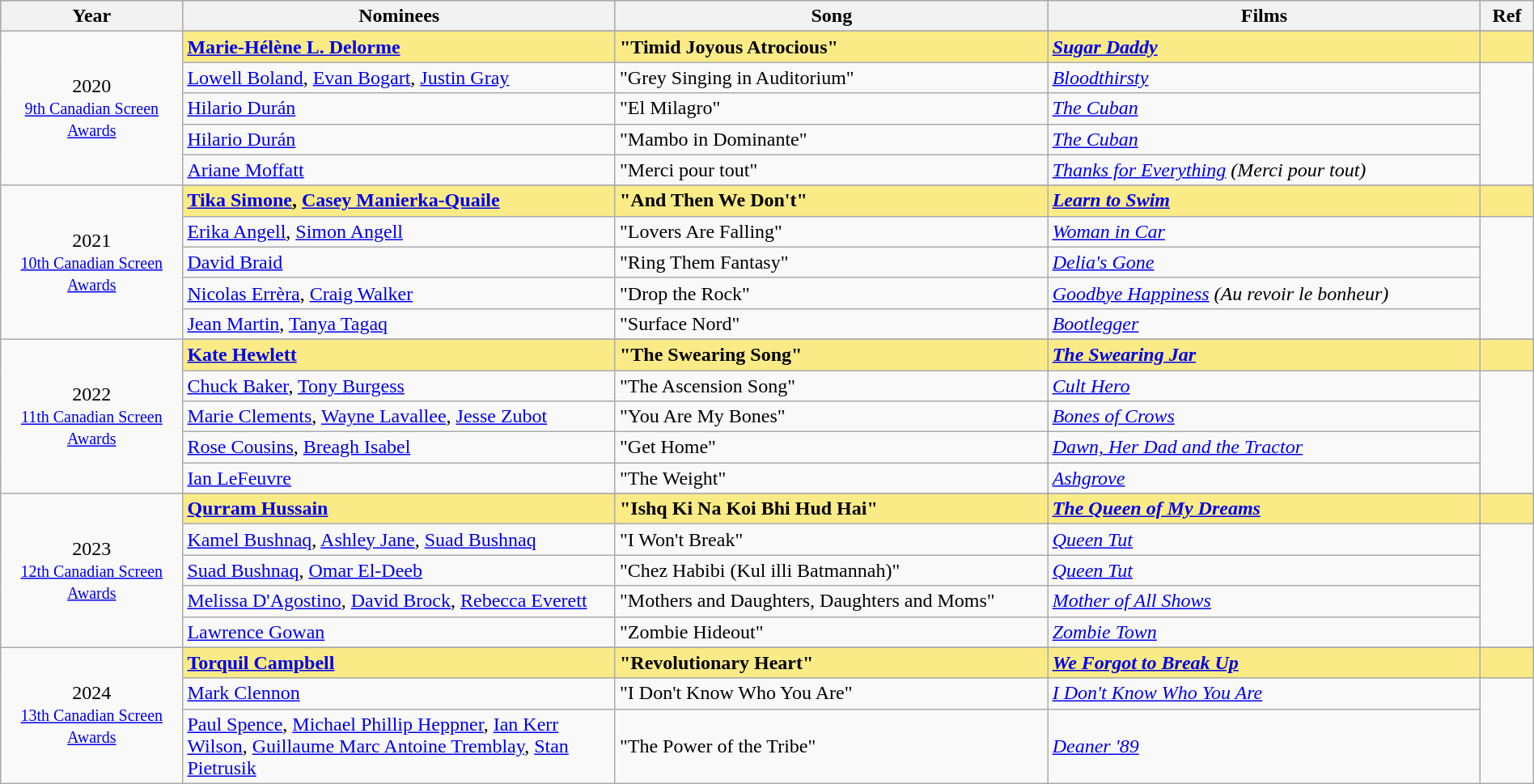<table class="wikitable" style="width:100%;">
<tr style="background:#bebebe;">
<th style="width:8%;">Year</th>
<th style="width:19%;">Nominees</th>
<th style="width:19%;">Song</th>
<th style="width:19%;">Films</th>
<th style="width:2%;">Ref</th>
</tr>
<tr>
<td rowspan="6" align="center">2020 <br> <small><a href='#'>9th Canadian Screen Awards</a></small></td>
</tr>
<tr style="background:#FAEB86;">
<td><strong><a href='#'>Marie-Hélène L. Delorme</a></strong></td>
<td><strong>"Timid Joyous Atrocious"</strong></td>
<td><strong><em><a href='#'>Sugar Daddy</a></em></strong></td>
<td></td>
</tr>
<tr>
<td><a href='#'>Lowell Boland</a>, <a href='#'>Evan Bogart</a>, <a href='#'>Justin Gray</a></td>
<td>"Grey Singing in Auditorium"</td>
<td><em><a href='#'>Bloodthirsty</a></em></td>
<td rowspan=4></td>
</tr>
<tr>
<td><a href='#'>Hilario Durán</a></td>
<td>"El Milagro"</td>
<td><em><a href='#'>The Cuban</a></em></td>
</tr>
<tr>
<td><a href='#'>Hilario Durán</a></td>
<td>"Mambo in Dominante"</td>
<td><em><a href='#'>The Cuban</a></em></td>
</tr>
<tr>
<td><a href='#'>Ariane Moffatt</a></td>
<td>"Merci pour tout"</td>
<td><em><a href='#'>Thanks for Everything</a> (Merci pour tout)</em></td>
</tr>
<tr>
<td rowspan="6" align="center">2021 <br> <small><a href='#'>10th Canadian Screen Awards</a></small></td>
</tr>
<tr style="background:#FAEB86;">
<td><strong><a href='#'>Tika Simone</a>, <a href='#'>Casey Manierka-Quaile</a></strong></td>
<td><strong>"And Then We Don't"</strong></td>
<td><strong><em><a href='#'>Learn to Swim</a></em></strong></td>
<td></td>
</tr>
<tr>
<td><a href='#'>Erika Angell</a>, <a href='#'>Simon Angell</a></td>
<td>"Lovers Are Falling"</td>
<td><em><a href='#'>Woman in Car</a></em></td>
<td rowspan=4></td>
</tr>
<tr>
<td><a href='#'>David Braid</a></td>
<td>"Ring Them Fantasy"</td>
<td><em><a href='#'>Delia's Gone</a></em></td>
</tr>
<tr>
<td><a href='#'>Nicolas Errèra</a>, <a href='#'>Craig Walker</a></td>
<td>"Drop the Rock"</td>
<td><em><a href='#'>Goodbye Happiness</a> (Au revoir le bonheur)</em></td>
</tr>
<tr>
<td><a href='#'>Jean Martin</a>, <a href='#'>Tanya Tagaq</a></td>
<td>"Surface Nord"</td>
<td><em><a href='#'>Bootlegger</a></em></td>
</tr>
<tr>
<td rowspan="6" align="center">2022 <br> <small><a href='#'>11th Canadian Screen Awards</a></small></td>
</tr>
<tr style="background:#FAEB86;">
<td><strong><a href='#'>Kate Hewlett</a></strong></td>
<td><strong>"The Swearing Song"</strong></td>
<td><strong><em><a href='#'>The Swearing Jar</a></em></strong></td>
<td></td>
</tr>
<tr>
<td><a href='#'>Chuck Baker</a>, <a href='#'>Tony Burgess</a></td>
<td>"The Ascension Song"</td>
<td><em><a href='#'>Cult Hero</a></em></td>
<td rowspan=4></td>
</tr>
<tr>
<td><a href='#'>Marie Clements</a>, <a href='#'>Wayne Lavallee</a>, <a href='#'>Jesse Zubot</a></td>
<td>"You Are My Bones"</td>
<td><em><a href='#'>Bones of Crows</a></em></td>
</tr>
<tr>
<td><a href='#'>Rose Cousins</a>, <a href='#'>Breagh Isabel</a></td>
<td>"Get Home"</td>
<td><em><a href='#'>Dawn, Her Dad and the Tractor</a></em></td>
</tr>
<tr>
<td><a href='#'>Ian LeFeuvre</a></td>
<td>"The Weight"</td>
<td><em><a href='#'>Ashgrove</a></em></td>
</tr>
<tr>
<td rowspan="6" align="center">2023 <br> <small><a href='#'>12th Canadian Screen Awards</a></small></td>
</tr>
<tr style="background:#FAEB86;">
<td><strong><a href='#'>Qurram Hussain</a></strong></td>
<td><strong>"Ishq Ki Na Koi Bhi Hud Hai"</strong></td>
<td><strong><em><a href='#'>The Queen of My Dreams</a></em></strong></td>
<td></td>
</tr>
<tr>
<td><a href='#'>Kamel Bushnaq</a>, <a href='#'>Ashley Jane</a>, <a href='#'>Suad Bushnaq</a></td>
<td>"I Won't Break"</td>
<td><em><a href='#'>Queen Tut</a></em></td>
<td rowspan=4></td>
</tr>
<tr>
<td><a href='#'>Suad Bushnaq</a>, <a href='#'>Omar El-Deeb</a></td>
<td>"Chez Habibi (Kul illi Batmannah)"</td>
<td><em><a href='#'>Queen Tut</a></em></td>
</tr>
<tr>
<td><a href='#'>Melissa D'Agostino</a>, <a href='#'>David Brock</a>, <a href='#'>Rebecca Everett</a></td>
<td>"Mothers and Daughters, Daughters and Moms"</td>
<td><em><a href='#'>Mother of All Shows</a></em></td>
</tr>
<tr>
<td><a href='#'>Lawrence Gowan</a></td>
<td>"Zombie Hideout"</td>
<td><em><a href='#'>Zombie Town</a></em></td>
</tr>
<tr>
<td rowspan="4" align="center">2024 <br> <small><a href='#'>13th Canadian Screen Awards</a></small></td>
</tr>
<tr style="background:#FAEB86;">
<td><strong><a href='#'>Torquil Campbell</a></strong></td>
<td><strong>"Revolutionary Heart"</strong></td>
<td><strong><em><a href='#'>We Forgot to Break Up</a></em></strong></td>
<td></td>
</tr>
<tr>
<td><a href='#'>Mark Clennon</a></td>
<td>"I Don't Know Who You Are"</td>
<td><em><a href='#'>I Don't Know Who You Are</a></em></td>
<td rowspan=2></td>
</tr>
<tr>
<td><a href='#'>Paul Spence</a>, <a href='#'>Michael Phillip Heppner</a>, <a href='#'>Ian Kerr Wilson</a>, <a href='#'>Guillaume Marc Antoine Tremblay</a>, <a href='#'>Stan Pietrusik</a></td>
<td>"The Power of the Tribe"</td>
<td><em><a href='#'>Deaner '89</a></em></td>
</tr>
</table>
